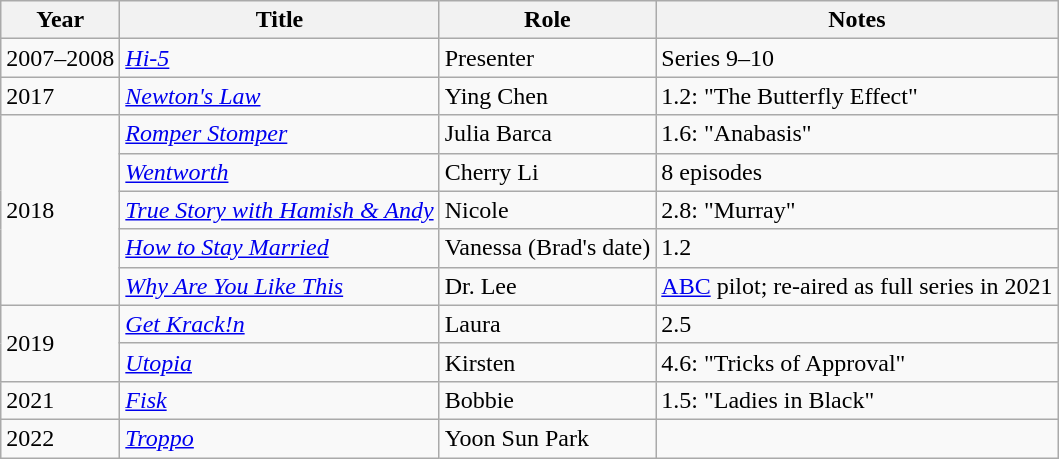<table class="wikitable sortable">
<tr>
<th scope="col">Year</th>
<th scope="col">Title</th>
<th scope="col">Role</th>
<th scope="col" class="unsortable">Notes</th>
</tr>
<tr>
<td>2007–2008</td>
<td><em><a href='#'>Hi-5</a></em></td>
<td>Presenter</td>
<td>Series 9–10</td>
</tr>
<tr>
<td>2017</td>
<td><em><a href='#'>Newton's Law</a></em></td>
<td>Ying Chen</td>
<td>1.2: "The Butterfly Effect"</td>
</tr>
<tr>
<td rowspan="5">2018</td>
<td><em><a href='#'>Romper Stomper</a></em></td>
<td>Julia Barca</td>
<td>1.6: "Anabasis"</td>
</tr>
<tr>
<td><em><a href='#'>Wentworth</a></em></td>
<td>Cherry Li</td>
<td>8 episodes</td>
</tr>
<tr>
<td><em><a href='#'>True Story with Hamish & Andy</a></em></td>
<td>Nicole</td>
<td>2.8: "Murray"</td>
</tr>
<tr>
<td><em><a href='#'>How to Stay Married</a></em></td>
<td>Vanessa (Brad's date)</td>
<td>1.2</td>
</tr>
<tr>
<td><em><a href='#'>Why Are You Like This</a></em></td>
<td>Dr. Lee</td>
<td><a href='#'>ABC</a> pilot; re-aired as full series in 2021</td>
</tr>
<tr>
<td rowspan="2">2019</td>
<td><em><a href='#'>Get Krack!n</a></em></td>
<td>Laura</td>
<td>2.5</td>
</tr>
<tr>
<td><em><a href='#'>Utopia</a></em></td>
<td>Kirsten</td>
<td>4.6: "Tricks of Approval"</td>
</tr>
<tr>
<td>2021</td>
<td><em><a href='#'>Fisk</a></em></td>
<td>Bobbie</td>
<td>1.5: "Ladies in Black"</td>
</tr>
<tr>
<td>2022</td>
<td><em><a href='#'>Troppo</a></em></td>
<td>Yoon Sun Park</td>
</tr>
</table>
